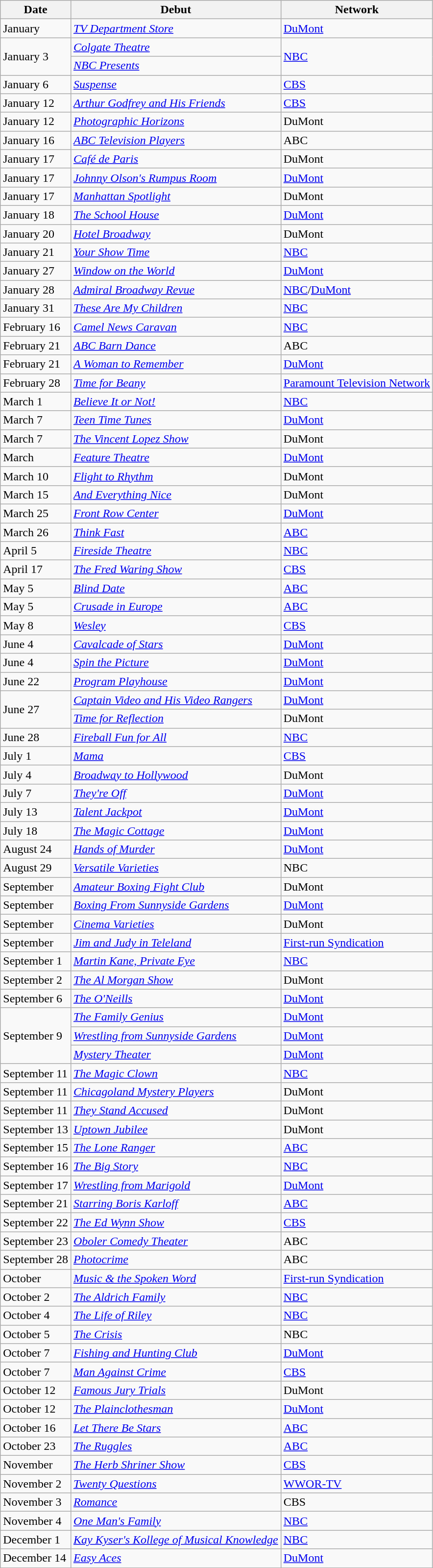<table class="wikitable sortable">
<tr>
<th>Date</th>
<th>Debut</th>
<th>Network</th>
</tr>
<tr>
<td>January</td>
<td><em><a href='#'>TV Department Store</a></em></td>
<td><a href='#'>DuMont</a></td>
</tr>
<tr>
<td rowspan=2>January 3</td>
<td><em><a href='#'>Colgate Theatre</a></em></td>
<td rowspan=2><a href='#'>NBC</a></td>
</tr>
<tr>
<td><em><a href='#'>NBC Presents</a></em></td>
</tr>
<tr>
<td>January 6</td>
<td><em><a href='#'>Suspense</a></em></td>
<td><a href='#'>CBS</a></td>
</tr>
<tr>
<td>January 12</td>
<td><em><a href='#'>Arthur Godfrey and His Friends</a></em></td>
<td><a href='#'>CBS</a></td>
</tr>
<tr>
<td>January 12</td>
<td><em><a href='#'>Photographic Horizons</a></em></td>
<td>DuMont</td>
</tr>
<tr>
<td>January 16</td>
<td><em><a href='#'>ABC Television Players</a></em></td>
<td>ABC</td>
</tr>
<tr>
<td>January 17</td>
<td><em><a href='#'>Café de Paris</a></em></td>
<td>DuMont</td>
</tr>
<tr>
<td>January 17</td>
<td><em><a href='#'>Johnny Olson's Rumpus Room</a></em></td>
<td><a href='#'>DuMont</a></td>
</tr>
<tr>
<td>January 17</td>
<td><em><a href='#'>Manhattan Spotlight</a></em></td>
<td>DuMont</td>
</tr>
<tr>
<td>January 18</td>
<td><em><a href='#'>The School House</a></em></td>
<td><a href='#'>DuMont</a></td>
</tr>
<tr>
<td>January 20</td>
<td><em><a href='#'>Hotel Broadway</a></em></td>
<td>DuMont</td>
</tr>
<tr>
<td>January 21</td>
<td><em><a href='#'>Your Show Time</a></em></td>
<td><a href='#'>NBC</a></td>
</tr>
<tr>
<td>January 27</td>
<td><em><a href='#'>Window on the World</a></em></td>
<td><a href='#'>DuMont</a></td>
</tr>
<tr>
<td>January 28</td>
<td><em><a href='#'>Admiral Broadway Revue</a></em></td>
<td><a href='#'>NBC</a>/<a href='#'>DuMont</a></td>
</tr>
<tr>
<td>January 31</td>
<td><em><a href='#'>These Are My Children</a></em></td>
<td><a href='#'>NBC</a></td>
</tr>
<tr>
<td>February 16</td>
<td><em><a href='#'>Camel News Caravan</a></em></td>
<td><a href='#'>NBC</a></td>
</tr>
<tr>
<td>February 21</td>
<td><em><a href='#'>ABC Barn Dance</a></em></td>
<td>ABC</td>
</tr>
<tr>
<td>February 21</td>
<td><em><a href='#'>A Woman to Remember</a></em></td>
<td><a href='#'>DuMont</a></td>
</tr>
<tr>
<td>February 28</td>
<td><em><a href='#'>Time for Beany</a></em></td>
<td><a href='#'>Paramount Television Network</a></td>
</tr>
<tr>
<td>March 1</td>
<td><em><a href='#'>Believe It or Not!</a></em></td>
<td><a href='#'>NBC</a></td>
</tr>
<tr>
<td>March 7</td>
<td><em><a href='#'>Teen Time Tunes</a></em></td>
<td><a href='#'>DuMont</a></td>
</tr>
<tr>
<td>March 7</td>
<td><em><a href='#'>The Vincent Lopez Show</a></em></td>
<td>DuMont</td>
</tr>
<tr>
<td>March</td>
<td><em><a href='#'>Feature Theatre</a></em></td>
<td><a href='#'>DuMont</a></td>
</tr>
<tr>
<td>March 10</td>
<td><em><a href='#'>Flight to Rhythm</a></em></td>
<td>DuMont</td>
</tr>
<tr>
<td>March 15</td>
<td><em><a href='#'>And Everything Nice</a></em></td>
<td>DuMont</td>
</tr>
<tr>
<td>March 25</td>
<td><em><a href='#'>Front Row Center</a></em></td>
<td><a href='#'>DuMont</a></td>
</tr>
<tr>
<td>March 26</td>
<td><em><a href='#'>Think Fast</a></em></td>
<td><a href='#'>ABC</a></td>
</tr>
<tr>
<td>April 5</td>
<td><em><a href='#'>Fireside Theatre</a></em></td>
<td><a href='#'>NBC</a></td>
</tr>
<tr>
<td>April 17</td>
<td><em><a href='#'>The Fred Waring Show</a></em></td>
<td><a href='#'>CBS</a></td>
</tr>
<tr>
<td>May 5</td>
<td><em><a href='#'>Blind Date</a></em></td>
<td><a href='#'>ABC</a></td>
</tr>
<tr>
<td>May 5</td>
<td><em><a href='#'>Crusade in Europe</a></em></td>
<td><a href='#'>ABC</a></td>
</tr>
<tr>
<td>May 8</td>
<td><em><a href='#'>Wesley</a></em></td>
<td><a href='#'>CBS</a></td>
</tr>
<tr>
<td>June 4</td>
<td><em><a href='#'>Cavalcade of Stars</a></em></td>
<td><a href='#'>DuMont</a></td>
</tr>
<tr>
<td>June 4</td>
<td><em><a href='#'>Spin the Picture</a></em></td>
<td><a href='#'>DuMont</a></td>
</tr>
<tr>
<td>June 22</td>
<td><em><a href='#'>Program Playhouse</a></em></td>
<td><a href='#'>DuMont</a></td>
</tr>
<tr>
<td rowspan="2">June 27</td>
<td><em><a href='#'>Captain Video and His Video Rangers</a></em></td>
<td><a href='#'>DuMont</a></td>
</tr>
<tr>
<td><em><a href='#'>Time for Reflection</a></em></td>
<td>DuMont</td>
</tr>
<tr>
<td>June 28</td>
<td><em><a href='#'>Fireball Fun for All</a></em></td>
<td><a href='#'>NBC</a></td>
</tr>
<tr>
<td>July 1</td>
<td><em><a href='#'>Mama</a></em></td>
<td><a href='#'>CBS</a></td>
</tr>
<tr>
<td>July 4</td>
<td><em><a href='#'>Broadway to Hollywood</a></em></td>
<td>DuMont</td>
</tr>
<tr>
<td>July 7</td>
<td><em><a href='#'>They're Off</a></em></td>
<td><a href='#'>DuMont</a></td>
</tr>
<tr>
<td>July 13</td>
<td><em><a href='#'>Talent Jackpot</a></em></td>
<td><a href='#'>DuMont</a></td>
</tr>
<tr>
<td>July 18</td>
<td><em><a href='#'>The Magic Cottage</a></em></td>
<td><a href='#'>DuMont</a></td>
</tr>
<tr>
<td>August 24</td>
<td><em><a href='#'>Hands of Murder</a></em></td>
<td><a href='#'>DuMont</a></td>
</tr>
<tr>
<td>August 29</td>
<td><em><a href='#'>Versatile Varieties</a></em></td>
<td>NBC</td>
</tr>
<tr>
<td>September</td>
<td><em><a href='#'>Amateur Boxing Fight Club</a></em></td>
<td>DuMont</td>
</tr>
<tr>
<td>September</td>
<td><em><a href='#'>Boxing From Sunnyside Gardens</a></em></td>
<td><a href='#'>DuMont</a></td>
</tr>
<tr>
<td>September</td>
<td><em><a href='#'>Cinema Varieties</a></em></td>
<td>DuMont</td>
</tr>
<tr>
<td>September</td>
<td><em><a href='#'>Jim and Judy in Teleland</a></em></td>
<td><a href='#'>First-run Syndication</a></td>
</tr>
<tr>
<td>September 1</td>
<td><a href='#'><em>Martin Kane, Private Eye</em></a></td>
<td><a href='#'>NBC</a></td>
</tr>
<tr>
<td>September 2</td>
<td><em><a href='#'>The Al Morgan Show</a></em></td>
<td>DuMont</td>
</tr>
<tr>
<td>September 6</td>
<td><em><a href='#'>The O'Neills</a></em></td>
<td><a href='#'>DuMont</a></td>
</tr>
<tr>
<td rowspan="3">September 9</td>
<td><em><a href='#'>The Family Genius</a></em></td>
<td><a href='#'>DuMont</a></td>
</tr>
<tr>
<td><em><a href='#'>Wrestling from Sunnyside Gardens</a></em></td>
<td><a href='#'>DuMont</a></td>
</tr>
<tr>
<td><em><a href='#'>Mystery Theater</a></em></td>
<td><a href='#'>DuMont</a></td>
</tr>
<tr>
<td>September 11</td>
<td><em><a href='#'>The Magic Clown</a></em></td>
<td><a href='#'>NBC</a></td>
</tr>
<tr>
<td>September 11</td>
<td><em><a href='#'>Chicagoland Mystery Players</a></em></td>
<td>DuMont</td>
</tr>
<tr>
<td>September 11</td>
<td><em><a href='#'>They Stand Accused</a></em></td>
<td>DuMont</td>
</tr>
<tr>
<td>September 13</td>
<td><em><a href='#'>Uptown Jubilee</a></em></td>
<td>DuMont</td>
</tr>
<tr>
<td>September 15</td>
<td><a href='#'><em>The Lone Ranger</em></a></td>
<td><a href='#'>ABC</a></td>
</tr>
<tr>
<td>September 16</td>
<td><a href='#'><em>The Big Story</em></a></td>
<td><a href='#'>NBC</a></td>
</tr>
<tr>
<td>September 17</td>
<td><em><a href='#'>Wrestling from Marigold</a></em></td>
<td><a href='#'>DuMont</a></td>
</tr>
<tr>
<td>September 21</td>
<td><em><a href='#'>Starring Boris Karloff</a></em></td>
<td><a href='#'>ABC</a></td>
</tr>
<tr>
<td>September 22</td>
<td><em><a href='#'>The Ed Wynn Show</a></em></td>
<td><a href='#'>CBS</a></td>
</tr>
<tr>
<td>September 23</td>
<td><em><a href='#'>Oboler Comedy Theater</a></em></td>
<td>ABC</td>
</tr>
<tr>
<td>September 28</td>
<td><em><a href='#'>Photocrime</a></em></td>
<td>ABC</td>
</tr>
<tr>
<td>October</td>
<td><em><a href='#'>Music & the Spoken Word</a></em></td>
<td><a href='#'>First-run Syndication</a></td>
</tr>
<tr>
<td>October 2</td>
<td><a href='#'><em>The Aldrich Family</em></a></td>
<td><a href='#'>NBC</a></td>
</tr>
<tr>
<td>October 4</td>
<td><a href='#'><em>The Life of Riley</em></a></td>
<td><a href='#'>NBC</a></td>
</tr>
<tr>
<td>October 5</td>
<td><em><a href='#'>The Crisis</a></em></td>
<td>NBC</td>
</tr>
<tr>
<td>October 7</td>
<td><em><a href='#'>Fishing and Hunting Club</a></em></td>
<td><a href='#'>DuMont</a></td>
</tr>
<tr>
<td>October 7</td>
<td><em><a href='#'>Man Against Crime</a></em></td>
<td><a href='#'>CBS</a></td>
</tr>
<tr>
<td>October 12</td>
<td><em><a href='#'>Famous Jury Trials</a></em></td>
<td>DuMont</td>
</tr>
<tr>
<td>October 12</td>
<td><em><a href='#'>The Plainclothesman</a></em></td>
<td><a href='#'>DuMont</a></td>
</tr>
<tr>
<td>October 16</td>
<td><em><a href='#'>Let There Be Stars</a></em></td>
<td><a href='#'>ABC</a></td>
</tr>
<tr>
<td>October 23</td>
<td><em><a href='#'>The Ruggles</a></em></td>
<td><a href='#'>ABC</a></td>
</tr>
<tr>
<td>November</td>
<td><em><a href='#'>The Herb Shriner Show</a></em></td>
<td><a href='#'>CBS</a></td>
</tr>
<tr>
<td>November 2</td>
<td><a href='#'><em>Twenty Questions</em></a></td>
<td><a href='#'>WWOR-TV</a></td>
</tr>
<tr>
<td>November 3</td>
<td><em><a href='#'>Romance</a></em></td>
<td>CBS</td>
</tr>
<tr>
<td>November 4</td>
<td><a href='#'><em>One Man's Family</em></a></td>
<td><a href='#'>NBC</a></td>
</tr>
<tr>
<td>December 1</td>
<td><a href='#'><em>Kay Kyser's Kollege of Musical Knowledge</em></a></td>
<td><a href='#'>NBC</a></td>
</tr>
<tr>
<td>December 14</td>
<td><em><a href='#'>Easy Aces</a></em></td>
<td><a href='#'>DuMont</a></td>
</tr>
<tr>
</tr>
</table>
